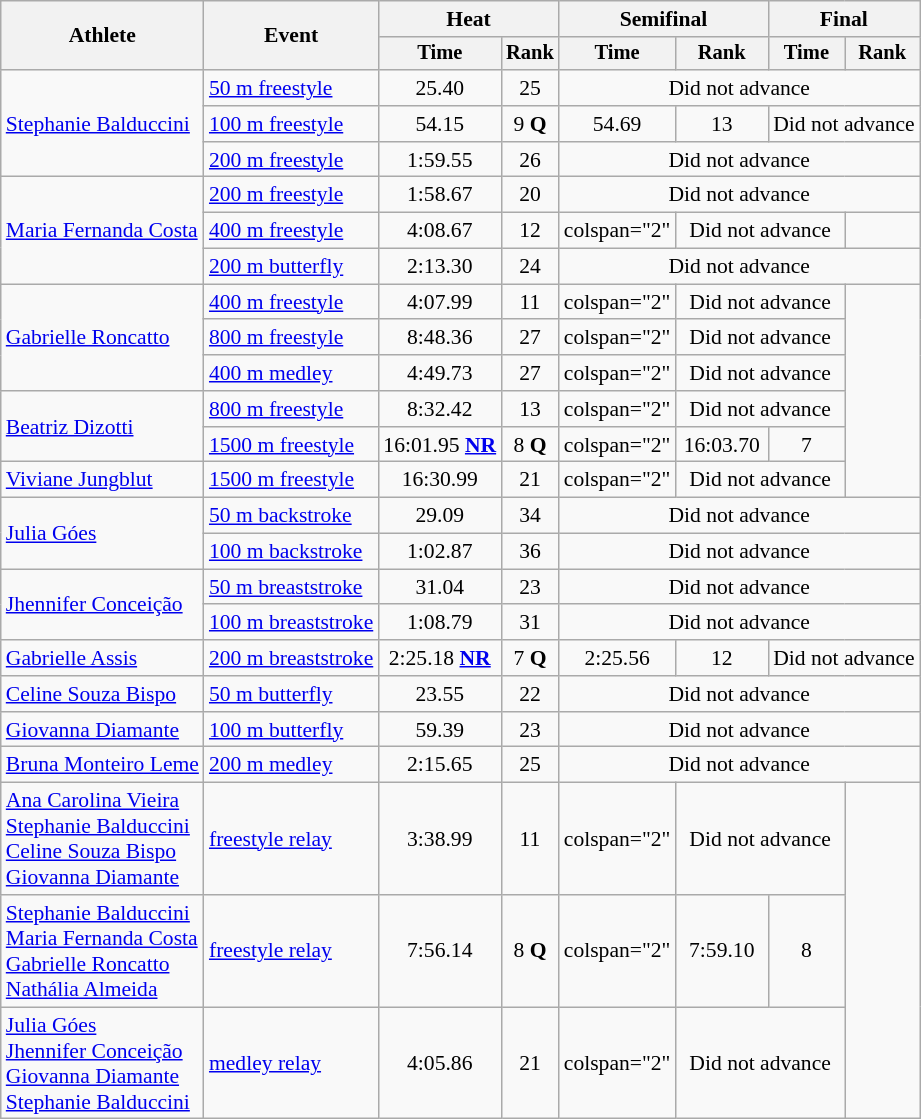<table class=wikitable style="font-size:90%">
<tr>
<th rowspan="2">Athlete</th>
<th rowspan="2">Event</th>
<th colspan="2">Heat</th>
<th colspan="2">Semifinal</th>
<th colspan="2">Final</th>
</tr>
<tr style="font-size:95%">
<th>Time</th>
<th>Rank</th>
<th>Time</th>
<th>Rank</th>
<th>Time</th>
<th>Rank</th>
</tr>
<tr align=center>
<td align=left rowspan="3"><a href='#'>Stephanie Balduccini</a></td>
<td align=left><a href='#'>50 m freestyle</a></td>
<td>25.40</td>
<td>25</td>
<td colspan="4">Did not advance</td>
</tr>
<tr align=center>
<td align=left><a href='#'>100 m freestyle</a></td>
<td>54.15</td>
<td>9 <strong>Q</strong></td>
<td>54.69</td>
<td>13</td>
<td colspan="2">Did not advance</td>
</tr>
<tr align=center>
<td align=left><a href='#'>200 m freestyle</a></td>
<td>1:59.55</td>
<td>26</td>
<td colspan="4">Did not advance</td>
</tr>
<tr align=center>
<td align=left rowspan="3"><a href='#'>Maria Fernanda Costa</a></td>
<td align=left><a href='#'>200 m freestyle</a></td>
<td>1:58.67</td>
<td>20</td>
<td colspan="4">Did not advance</td>
</tr>
<tr align=center>
<td align=left><a href='#'>400 m freestyle</a></td>
<td>4:08.67</td>
<td>12</td>
<td>colspan="2" </td>
<td colspan="2">Did not advance</td>
</tr>
<tr align=center>
<td align=left><a href='#'>200 m butterfly</a></td>
<td>2:13.30</td>
<td>24</td>
<td colspan=4>Did not advance</td>
</tr>
<tr align=center>
<td align=left rowspan="3"><a href='#'>Gabrielle Roncatto</a></td>
<td align=left><a href='#'>400 m freestyle</a></td>
<td>4:07.99</td>
<td>11</td>
<td>colspan="2" </td>
<td colspan="2">Did not advance</td>
</tr>
<tr align=center>
<td align=left><a href='#'>800 m freestyle</a></td>
<td>8:48.36</td>
<td>27</td>
<td>colspan="2" </td>
<td colspan="2">Did not advance</td>
</tr>
<tr align=center>
<td align=left><a href='#'>400 m medley</a></td>
<td>4:49.73</td>
<td>27</td>
<td>colspan="2" </td>
<td colspan="2">Did not advance</td>
</tr>
<tr align=center>
<td align=left rowspan="2"><a href='#'>Beatriz Dizotti</a></td>
<td align=left><a href='#'>800 m freestyle</a></td>
<td>8:32.42</td>
<td>13</td>
<td>colspan="2" </td>
<td colspan="2">Did not advance</td>
</tr>
<tr align=center>
<td align=left><a href='#'>1500 m freestyle</a></td>
<td>16:01.95 <strong><a href='#'>NR</a></strong></td>
<td>8 <strong>Q</strong></td>
<td>colspan="2" </td>
<td>16:03.70</td>
<td>7</td>
</tr>
<tr align=center>
<td align=left><a href='#'>Viviane Jungblut</a></td>
<td align=left><a href='#'>1500 m freestyle</a></td>
<td>16:30.99</td>
<td>21</td>
<td>colspan="2" </td>
<td colspan="2">Did not advance</td>
</tr>
<tr align=center>
<td align=left rowspan="2"><a href='#'>Julia Góes</a></td>
<td align=left><a href='#'>50 m backstroke</a></td>
<td>29.09</td>
<td>34</td>
<td colspan=4>Did not advance</td>
</tr>
<tr align=center>
<td align=left><a href='#'>100 m backstroke</a></td>
<td>1:02.87</td>
<td>36</td>
<td colspan="4">Did not advance</td>
</tr>
<tr align=center>
<td align=left rowspan="2"><a href='#'>Jhennifer Conceição</a></td>
<td align=left><a href='#'>50 m breaststroke</a></td>
<td>31.04</td>
<td>23</td>
<td colspan="4">Did not advance</td>
</tr>
<tr align=center>
<td align=left><a href='#'>100 m breaststroke</a></td>
<td>1:08.79</td>
<td>31</td>
<td colspan="4">Did not advance</td>
</tr>
<tr align=center>
<td align=left><a href='#'>Gabrielle Assis</a></td>
<td align=left><a href='#'>200 m breaststroke</a></td>
<td>2:25.18 <strong><a href='#'>NR</a></strong></td>
<td>7 <strong>Q</strong></td>
<td>2:25.56</td>
<td>12</td>
<td colspan="2">Did not advance</td>
</tr>
<tr align=center>
<td align=left><a href='#'>Celine Souza Bispo</a></td>
<td align=left><a href='#'>50 m butterfly</a></td>
<td>23.55</td>
<td>22</td>
<td colspan="4">Did not advance</td>
</tr>
<tr align=center>
<td align=left><a href='#'>Giovanna Diamante</a></td>
<td align=left><a href='#'>100 m butterfly</a></td>
<td>59.39</td>
<td>23</td>
<td colspan="4">Did not advance</td>
</tr>
<tr align=center>
<td align=left><a href='#'>Bruna Monteiro Leme</a></td>
<td align=left><a href='#'>200 m medley</a></td>
<td>2:15.65</td>
<td>25</td>
<td colspan="4">Did not advance</td>
</tr>
<tr align=center>
<td align=left><a href='#'>Ana Carolina Vieira</a><br> <a href='#'>Stephanie Balduccini</a><br> <a href='#'>Celine Souza Bispo</a><br> <a href='#'>Giovanna Diamante</a></td>
<td align=left><a href='#'> freestyle relay</a></td>
<td>3:38.99</td>
<td>11</td>
<td>colspan="2" </td>
<td colspan="2">Did not advance</td>
</tr>
<tr align=center>
<td align=left><a href='#'>Stephanie Balduccini</a><br> <a href='#'>Maria Fernanda Costa</a><br> <a href='#'>Gabrielle Roncatto</a><br> <a href='#'>Nathália Almeida</a></td>
<td align=left><a href='#'> freestyle relay</a></td>
<td>7:56.14</td>
<td>8 <strong>Q</strong></td>
<td>colspan="2" </td>
<td>7:59.10</td>
<td>8</td>
</tr>
<tr align=center>
<td align=left><a href='#'>Julia Góes</a><br> <a href='#'>Jhennifer Conceição</a><br> <a href='#'>Giovanna Diamante</a><br> <a href='#'>Stephanie Balduccini</a></td>
<td align=left><a href='#'> medley relay</a></td>
<td>4:05.86</td>
<td>21</td>
<td>colspan="2" </td>
<td colspan="2">Did not advance</td>
</tr>
</table>
